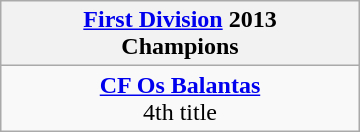<table class="wikitable" style="margin: 0 auto; width: 240px;">
<tr>
<th><a href='#'>First Division</a> 2013<br>Champions</th>
</tr>
<tr>
<td align=center><strong><a href='#'>CF Os Balantas</a></strong><br>4th title</td>
</tr>
</table>
